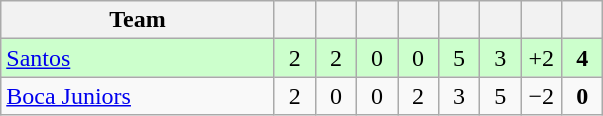<table class="wikitable" style="text-align: center;">
<tr>
<th width=175>Team</th>
<th width=20></th>
<th width=20></th>
<th width=20></th>
<th width=20></th>
<th width=20></th>
<th width=20></th>
<th width=20></th>
<th width=20></th>
</tr>
<tr bgcolor=#CCFFCC>
<td align=left> <a href='#'>Santos</a></td>
<td>2</td>
<td>2</td>
<td>0</td>
<td>0</td>
<td>5</td>
<td>3</td>
<td>+2</td>
<td><strong>4</strong></td>
</tr>
<tr>
<td align=left> <a href='#'>Boca Juniors</a></td>
<td>2</td>
<td>0</td>
<td>0</td>
<td>2</td>
<td>3</td>
<td>5</td>
<td>−2</td>
<td><strong>0</strong></td>
</tr>
</table>
